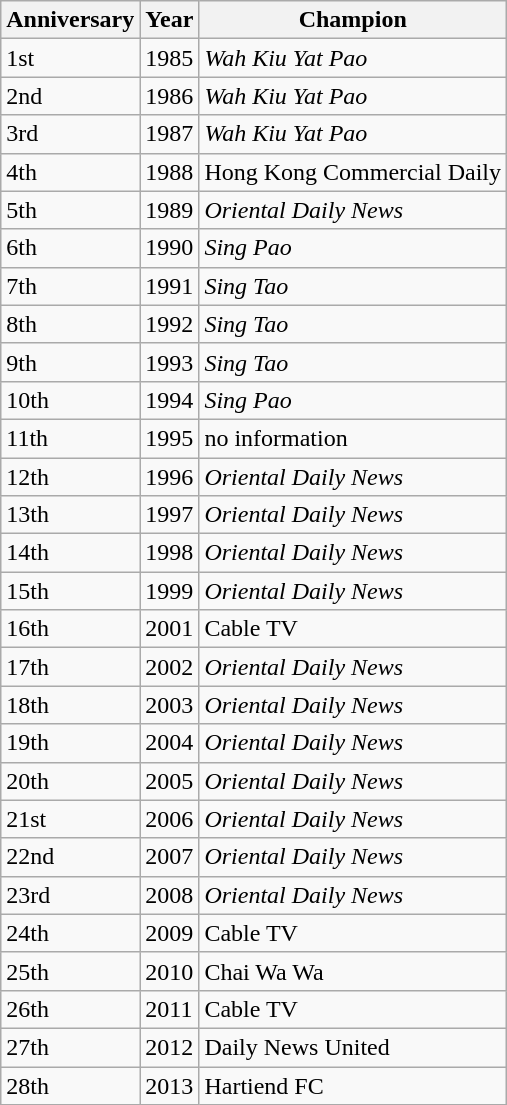<table class="wikitable">
<tr>
<th>Anniversary</th>
<th>Year</th>
<th>Champion</th>
</tr>
<tr>
<td>1st</td>
<td>1985</td>
<td><em>Wah Kiu Yat Pao</em></td>
</tr>
<tr>
<td>2nd</td>
<td>1986</td>
<td><em>Wah Kiu Yat Pao</em></td>
</tr>
<tr>
<td>3rd</td>
<td>1987</td>
<td><em>Wah Kiu Yat Pao</em></td>
</tr>
<tr>
<td>4th</td>
<td>1988</td>
<td>Hong Kong Commercial Daily</td>
</tr>
<tr>
<td>5th</td>
<td>1989</td>
<td><em>Oriental Daily News</em></td>
</tr>
<tr>
<td>6th</td>
<td>1990</td>
<td><em>Sing Pao</em></td>
</tr>
<tr>
<td>7th</td>
<td>1991</td>
<td><em>Sing Tao</em></td>
</tr>
<tr>
<td>8th</td>
<td>1992</td>
<td><em>Sing Tao</em></td>
</tr>
<tr>
<td>9th</td>
<td>1993</td>
<td><em>Sing Tao</em></td>
</tr>
<tr>
<td>10th</td>
<td>1994</td>
<td><em>Sing Pao</em></td>
</tr>
<tr>
<td>11th</td>
<td>1995</td>
<td>no information</td>
</tr>
<tr>
<td>12th</td>
<td>1996</td>
<td><em>Oriental Daily News</em></td>
</tr>
<tr>
<td>13th</td>
<td>1997</td>
<td><em>Oriental Daily News</em></td>
</tr>
<tr>
<td>14th</td>
<td>1998</td>
<td><em>Oriental Daily News</em></td>
</tr>
<tr>
<td>15th</td>
<td>1999</td>
<td><em>Oriental Daily News</em></td>
</tr>
<tr>
<td>16th</td>
<td>2001</td>
<td>Cable TV</td>
</tr>
<tr>
<td>17th</td>
<td>2002</td>
<td><em>Oriental Daily News</em></td>
</tr>
<tr>
<td>18th</td>
<td>2003</td>
<td><em>Oriental Daily News</em></td>
</tr>
<tr>
<td>19th</td>
<td>2004</td>
<td><em>Oriental Daily News</em></td>
</tr>
<tr>
<td>20th</td>
<td>2005</td>
<td><em>Oriental Daily News</em></td>
</tr>
<tr>
<td>21st</td>
<td>2006</td>
<td><em>Oriental Daily News</em></td>
</tr>
<tr>
<td>22nd</td>
<td>2007</td>
<td><em>Oriental Daily News</em></td>
</tr>
<tr>
<td>23rd</td>
<td>2008</td>
<td><em>Oriental Daily News</em></td>
</tr>
<tr>
<td>24th</td>
<td>2009</td>
<td>Cable TV</td>
</tr>
<tr>
<td>25th</td>
<td>2010</td>
<td>Chai Wa Wa</td>
</tr>
<tr>
<td>26th</td>
<td>2011</td>
<td>Cable TV</td>
</tr>
<tr>
<td>27th</td>
<td>2012</td>
<td>Daily News United</td>
</tr>
<tr>
<td>28th</td>
<td>2013</td>
<td>Hartiend FC</td>
</tr>
</table>
